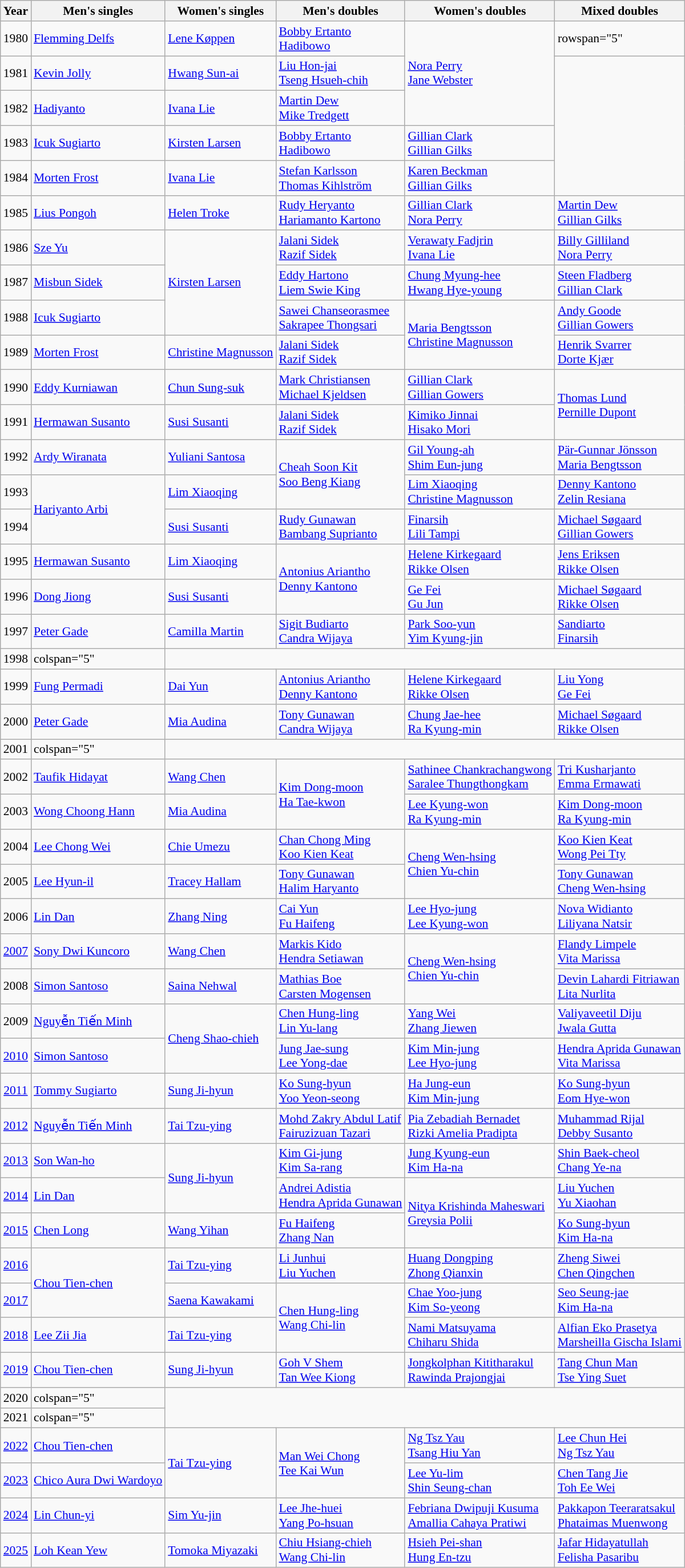<table class="wikitable" style="font-size:90%">
<tr>
<th>Year</th>
<th>Men's singles</th>
<th>Women's singles</th>
<th>Men's doubles</th>
<th>Women's doubles</th>
<th>Mixed doubles</th>
</tr>
<tr>
<td align="center">1980</td>
<td> <a href='#'>Flemming Delfs</a></td>
<td> <a href='#'>Lene Køppen</a></td>
<td> <a href='#'>Bobby Ertanto</a><br> <a href='#'>Hadibowo</a></td>
<td rowspan="3"> <a href='#'>Nora Perry</a><br> <a href='#'>Jane Webster</a></td>
<td>rowspan="5" </td>
</tr>
<tr>
<td align="center">1981</td>
<td> <a href='#'>Kevin Jolly</a></td>
<td> <a href='#'>Hwang Sun-ai</a></td>
<td> <a href='#'>Liu Hon-jai</a><br> <a href='#'>Tseng Hsueh-chih</a></td>
</tr>
<tr>
<td align="center">1982</td>
<td> <a href='#'>Hadiyanto</a></td>
<td> <a href='#'>Ivana Lie</a></td>
<td> <a href='#'>Martin Dew</a><br> <a href='#'>Mike Tredgett</a></td>
</tr>
<tr>
<td align="center">1983</td>
<td> <a href='#'>Icuk Sugiarto</a></td>
<td> <a href='#'>Kirsten Larsen</a></td>
<td> <a href='#'>Bobby Ertanto</a><br> <a href='#'>Hadibowo</a></td>
<td> <a href='#'>Gillian Clark</a><br> <a href='#'>Gillian Gilks</a></td>
</tr>
<tr>
<td align="center">1984</td>
<td> <a href='#'>Morten Frost</a></td>
<td> <a href='#'>Ivana Lie</a></td>
<td> <a href='#'>Stefan Karlsson</a><br> <a href='#'>Thomas Kihlström</a></td>
<td> <a href='#'>Karen Beckman</a><br> <a href='#'>Gillian Gilks</a></td>
</tr>
<tr>
<td align="center">1985</td>
<td> <a href='#'>Lius Pongoh</a></td>
<td> <a href='#'>Helen Troke</a></td>
<td> <a href='#'>Rudy Heryanto</a><br> <a href='#'>Hariamanto Kartono</a></td>
<td> <a href='#'>Gillian Clark</a><br> <a href='#'>Nora Perry</a></td>
<td> <a href='#'>Martin Dew</a><br> <a href='#'>Gillian Gilks</a></td>
</tr>
<tr>
<td align="center">1986</td>
<td> <a href='#'>Sze Yu</a></td>
<td rowspan="3"> <a href='#'>Kirsten Larsen</a></td>
<td> <a href='#'>Jalani Sidek</a><br> <a href='#'>Razif Sidek</a></td>
<td> <a href='#'>Verawaty Fadjrin</a><br> <a href='#'>Ivana Lie</a></td>
<td> <a href='#'>Billy Gilliland</a><br> <a href='#'>Nora Perry</a></td>
</tr>
<tr>
<td align="center">1987</td>
<td> <a href='#'>Misbun Sidek</a></td>
<td> <a href='#'>Eddy Hartono</a><br> <a href='#'>Liem Swie King</a></td>
<td> <a href='#'>Chung Myung-hee</a><br> <a href='#'>Hwang Hye-young</a></td>
<td> <a href='#'>Steen Fladberg</a><br> <a href='#'>Gillian Clark</a></td>
</tr>
<tr>
<td align="center">1988</td>
<td> <a href='#'>Icuk Sugiarto</a></td>
<td> <a href='#'>Sawei Chanseorasmee</a><br> <a href='#'>Sakrapee Thongsari</a></td>
<td rowspan="2"> <a href='#'>Maria Bengtsson</a><br> <a href='#'>Christine Magnusson</a></td>
<td> <a href='#'>Andy Goode</a><br> <a href='#'>Gillian Gowers</a></td>
</tr>
<tr>
<td align="center">1989</td>
<td> <a href='#'>Morten Frost</a></td>
<td> <a href='#'>Christine Magnusson</a></td>
<td> <a href='#'>Jalani Sidek</a><br> <a href='#'>Razif Sidek</a></td>
<td> <a href='#'>Henrik Svarrer</a><br> <a href='#'>Dorte Kjær</a></td>
</tr>
<tr>
<td align="center">1990</td>
<td> <a href='#'>Eddy Kurniawan</a></td>
<td> <a href='#'>Chun Sung-suk</a></td>
<td> <a href='#'>Mark Christiansen</a><br> <a href='#'>Michael Kjeldsen</a></td>
<td> <a href='#'>Gillian Clark</a><br> <a href='#'>Gillian Gowers</a></td>
<td rowspan="2"> <a href='#'>Thomas Lund</a><br> <a href='#'>Pernille Dupont</a></td>
</tr>
<tr>
<td align="center">1991</td>
<td> <a href='#'>Hermawan Susanto</a></td>
<td> <a href='#'>Susi Susanti</a></td>
<td> <a href='#'>Jalani Sidek</a><br> <a href='#'>Razif Sidek</a></td>
<td> <a href='#'>Kimiko Jinnai</a><br> <a href='#'>Hisako Mori</a></td>
</tr>
<tr>
<td align="center">1992</td>
<td> <a href='#'>Ardy Wiranata</a></td>
<td> <a href='#'>Yuliani Santosa</a></td>
<td rowspan="2"> <a href='#'>Cheah Soon Kit</a><br> <a href='#'>Soo Beng Kiang</a></td>
<td> <a href='#'>Gil Young-ah</a><br> <a href='#'>Shim Eun-jung</a></td>
<td> <a href='#'>Pär-Gunnar Jönsson</a><br> <a href='#'>Maria Bengtsson</a></td>
</tr>
<tr>
<td align="center">1993</td>
<td rowspan="2"> <a href='#'>Hariyanto Arbi</a></td>
<td> <a href='#'>Lim Xiaoqing</a></td>
<td> <a href='#'>Lim Xiaoqing</a><br> <a href='#'>Christine Magnusson</a></td>
<td> <a href='#'>Denny Kantono</a><br> <a href='#'>Zelin Resiana</a></td>
</tr>
<tr>
<td align="center">1994</td>
<td> <a href='#'>Susi Susanti</a></td>
<td> <a href='#'>Rudy Gunawan</a><br> <a href='#'>Bambang Suprianto</a></td>
<td> <a href='#'>Finarsih</a><br> <a href='#'>Lili Tampi</a></td>
<td> <a href='#'>Michael Søgaard</a><br> <a href='#'>Gillian Gowers</a></td>
</tr>
<tr>
<td align="center">1995</td>
<td> <a href='#'>Hermawan Susanto</a></td>
<td> <a href='#'>Lim Xiaoqing</a></td>
<td rowspan="2"> <a href='#'>Antonius Ariantho</a><br> <a href='#'>Denny Kantono</a></td>
<td> <a href='#'>Helene Kirkegaard</a><br> <a href='#'>Rikke Olsen</a></td>
<td> <a href='#'>Jens Eriksen</a><br> <a href='#'>Rikke Olsen</a></td>
</tr>
<tr>
<td align="center">1996</td>
<td> <a href='#'>Dong Jiong</a></td>
<td> <a href='#'>Susi Susanti</a></td>
<td> <a href='#'>Ge Fei</a><br> <a href='#'>Gu Jun</a></td>
<td> <a href='#'>Michael Søgaard</a><br> <a href='#'>Rikke Olsen</a></td>
</tr>
<tr>
<td align="center">1997</td>
<td> <a href='#'>Peter Gade</a></td>
<td> <a href='#'>Camilla Martin</a></td>
<td> <a href='#'>Sigit Budiarto</a><br> <a href='#'>Candra Wijaya</a></td>
<td> <a href='#'>Park Soo-yun</a><br> <a href='#'>Yim Kyung-jin</a></td>
<td> <a href='#'>Sandiarto</a><br> <a href='#'>Finarsih</a></td>
</tr>
<tr>
<td align="center">1998</td>
<td>colspan="5" </td>
</tr>
<tr>
<td align="center">1999</td>
<td> <a href='#'>Fung Permadi</a></td>
<td> <a href='#'>Dai Yun</a></td>
<td> <a href='#'>Antonius Ariantho</a><br> <a href='#'>Denny Kantono</a></td>
<td> <a href='#'>Helene Kirkegaard</a><br> <a href='#'>Rikke Olsen</a></td>
<td> <a href='#'>Liu Yong</a><br> <a href='#'>Ge Fei</a></td>
</tr>
<tr>
<td align="center">2000</td>
<td> <a href='#'>Peter Gade</a></td>
<td> <a href='#'>Mia Audina</a></td>
<td> <a href='#'>Tony Gunawan</a><br> <a href='#'>Candra Wijaya</a></td>
<td> <a href='#'>Chung Jae-hee</a><br> <a href='#'>Ra Kyung-min</a></td>
<td> <a href='#'>Michael Søgaard</a><br> <a href='#'>Rikke Olsen</a></td>
</tr>
<tr>
<td align="center">2001</td>
<td>colspan="5" </td>
</tr>
<tr>
<td align="center">2002</td>
<td> <a href='#'>Taufik Hidayat</a></td>
<td> <a href='#'>Wang Chen</a></td>
<td rowspan="2"> <a href='#'>Kim Dong-moon</a><br> <a href='#'>Ha Tae-kwon</a></td>
<td> <a href='#'>Sathinee Chankrachangwong</a><br> <a href='#'>Saralee Thungthongkam</a></td>
<td> <a href='#'>Tri Kusharjanto</a><br> <a href='#'>Emma Ermawati</a></td>
</tr>
<tr>
<td align="center">2003</td>
<td> <a href='#'>Wong Choong Hann</a></td>
<td> <a href='#'>Mia Audina</a></td>
<td> <a href='#'>Lee Kyung-won</a><br> <a href='#'>Ra Kyung-min</a></td>
<td> <a href='#'>Kim Dong-moon</a><br> <a href='#'>Ra Kyung-min</a></td>
</tr>
<tr>
<td align="center">2004</td>
<td> <a href='#'>Lee Chong Wei</a></td>
<td> <a href='#'>Chie Umezu</a></td>
<td> <a href='#'>Chan Chong Ming</a><br> <a href='#'>Koo Kien Keat</a></td>
<td rowspan="2"> <a href='#'>Cheng Wen-hsing</a><br> <a href='#'>Chien Yu-chin</a></td>
<td> <a href='#'>Koo Kien Keat</a><br> <a href='#'>Wong Pei Tty</a></td>
</tr>
<tr>
<td align="center">2005</td>
<td> <a href='#'>Lee Hyun-il</a></td>
<td> <a href='#'>Tracey Hallam</a></td>
<td> <a href='#'>Tony Gunawan</a><br> <a href='#'>Halim Haryanto</a></td>
<td> <a href='#'>Tony Gunawan</a><br> <a href='#'>Cheng Wen-hsing</a></td>
</tr>
<tr>
<td align="center">2006</td>
<td> <a href='#'>Lin Dan</a></td>
<td> <a href='#'>Zhang Ning</a></td>
<td> <a href='#'>Cai Yun</a><br> <a href='#'>Fu Haifeng</a></td>
<td> <a href='#'>Lee Hyo-jung</a><br> <a href='#'>Lee Kyung-won</a></td>
<td> <a href='#'>Nova Widianto</a><br> <a href='#'>Liliyana Natsir</a></td>
</tr>
<tr>
<td align="center"><a href='#'>2007</a></td>
<td> <a href='#'>Sony Dwi Kuncoro</a></td>
<td> <a href='#'>Wang Chen</a></td>
<td> <a href='#'>Markis Kido</a><br> <a href='#'>Hendra Setiawan</a></td>
<td rowspan="2"> <a href='#'>Cheng Wen-hsing</a><br> <a href='#'>Chien Yu-chin</a></td>
<td> <a href='#'>Flandy Limpele</a><br> <a href='#'>Vita Marissa</a></td>
</tr>
<tr>
<td align="center">2008</td>
<td> <a href='#'>Simon Santoso</a></td>
<td> <a href='#'>Saina Nehwal</a></td>
<td> <a href='#'>Mathias Boe</a><br> <a href='#'>Carsten Mogensen</a></td>
<td> <a href='#'>Devin Lahardi Fitriawan</a><br> <a href='#'>Lita Nurlita</a></td>
</tr>
<tr>
<td align="center">2009</td>
<td> <a href='#'>Nguyễn Tiến Minh</a></td>
<td rowspan="2"> <a href='#'>Cheng Shao-chieh</a></td>
<td> <a href='#'>Chen Hung-ling</a><br> <a href='#'>Lin Yu-lang</a></td>
<td> <a href='#'>Yang Wei</a><br> <a href='#'>Zhang Jiewen</a></td>
<td> <a href='#'>Valiyaveetil Diju</a><br> <a href='#'>Jwala Gutta</a></td>
</tr>
<tr>
<td align="center"><a href='#'>2010</a></td>
<td> <a href='#'>Simon Santoso</a></td>
<td> <a href='#'>Jung Jae-sung</a><br> <a href='#'>Lee Yong-dae</a></td>
<td> <a href='#'>Kim Min-jung</a><br> <a href='#'>Lee Hyo-jung</a></td>
<td> <a href='#'>Hendra Aprida Gunawan</a><br> <a href='#'>Vita Marissa</a></td>
</tr>
<tr>
<td align="center"><a href='#'>2011</a></td>
<td> <a href='#'>Tommy Sugiarto</a></td>
<td> <a href='#'>Sung Ji-hyun</a></td>
<td> <a href='#'>Ko Sung-hyun</a><br> <a href='#'>Yoo Yeon-seong</a></td>
<td> <a href='#'>Ha Jung-eun</a><br> <a href='#'>Kim Min-jung</a></td>
<td> <a href='#'>Ko Sung-hyun</a><br> <a href='#'>Eom Hye-won</a></td>
</tr>
<tr>
<td align="center"><a href='#'>2012</a></td>
<td> <a href='#'>Nguyễn Tiến Minh</a></td>
<td> <a href='#'>Tai Tzu-ying</a></td>
<td> <a href='#'>Mohd Zakry Abdul Latif</a><br> <a href='#'>Fairuzizuan Tazari</a></td>
<td> <a href='#'>Pia Zebadiah Bernadet</a><br> <a href='#'>Rizki Amelia Pradipta</a></td>
<td> <a href='#'>Muhammad Rijal</a><br> <a href='#'>Debby Susanto</a></td>
</tr>
<tr>
<td align="center"><a href='#'>2013</a></td>
<td> <a href='#'>Son Wan-ho</a></td>
<td rowspan="2"> <a href='#'>Sung Ji-hyun</a></td>
<td> <a href='#'>Kim Gi-jung</a><br> <a href='#'>Kim Sa-rang</a></td>
<td> <a href='#'>Jung Kyung-eun</a><br> <a href='#'>Kim Ha-na</a></td>
<td> <a href='#'>Shin Baek-cheol</a><br> <a href='#'>Chang Ye-na</a></td>
</tr>
<tr>
<td align="center"><a href='#'>2014</a></td>
<td> <a href='#'>Lin Dan</a></td>
<td> <a href='#'>Andrei Adistia</a><br> <a href='#'>Hendra Aprida Gunawan</a></td>
<td rowspan="2"> <a href='#'>Nitya Krishinda Maheswari</a><br> <a href='#'>Greysia Polii</a></td>
<td> <a href='#'>Liu Yuchen</a><br> <a href='#'>Yu Xiaohan</a></td>
</tr>
<tr>
<td align="center"><a href='#'>2015</a></td>
<td> <a href='#'>Chen Long</a></td>
<td> <a href='#'>Wang Yihan</a></td>
<td> <a href='#'>Fu Haifeng</a><br> <a href='#'>Zhang Nan</a></td>
<td> <a href='#'>Ko Sung-hyun</a><br> <a href='#'>Kim Ha-na</a></td>
</tr>
<tr>
<td align="center"><a href='#'>2016</a></td>
<td rowspan="2"> <a href='#'>Chou Tien-chen</a></td>
<td> <a href='#'>Tai Tzu-ying</a></td>
<td> <a href='#'>Li Junhui</a><br> <a href='#'>Liu Yuchen</a></td>
<td> <a href='#'>Huang Dongping</a><br> <a href='#'>Zhong Qianxin</a></td>
<td> <a href='#'>Zheng Siwei</a><br> <a href='#'>Chen Qingchen</a></td>
</tr>
<tr>
<td align="center"><a href='#'>2017</a></td>
<td> <a href='#'>Saena Kawakami</a></td>
<td rowspan="2"> <a href='#'>Chen Hung-ling</a><br> <a href='#'>Wang Chi-lin</a></td>
<td> <a href='#'>Chae Yoo-jung</a><br> <a href='#'>Kim So-yeong</a></td>
<td> <a href='#'>Seo Seung-jae</a><br> <a href='#'>Kim Ha-na</a></td>
</tr>
<tr>
<td align="center"><a href='#'>2018</a></td>
<td> <a href='#'>Lee Zii Jia</a></td>
<td> <a href='#'>Tai Tzu-ying</a></td>
<td> <a href='#'>Nami Matsuyama</a><br> <a href='#'>Chiharu Shida</a></td>
<td> <a href='#'>Alfian Eko Prasetya</a><br> <a href='#'>Marsheilla Gischa Islami</a></td>
</tr>
<tr>
<td align="center"><a href='#'>2019</a></td>
<td> <a href='#'>Chou Tien-chen</a></td>
<td> <a href='#'>Sung Ji-hyun</a></td>
<td> <a href='#'>Goh V Shem</a><br> <a href='#'>Tan Wee Kiong</a></td>
<td> <a href='#'>Jongkolphan Kititharakul</a><br> <a href='#'>Rawinda Prajongjai</a></td>
<td> <a href='#'>Tang Chun Man</a><br> <a href='#'>Tse Ying Suet</a></td>
</tr>
<tr>
<td align="center">2020</td>
<td>colspan="5" </td>
</tr>
<tr>
<td align="center">2021</td>
<td>colspan="5" </td>
</tr>
<tr>
<td align="center"><a href='#'>2022</a></td>
<td> <a href='#'>Chou Tien-chen</a></td>
<td rowspan="2"> <a href='#'>Tai Tzu-ying</a></td>
<td rowspan="2"> <a href='#'>Man Wei Chong</a><br> <a href='#'>Tee Kai Wun</a></td>
<td> <a href='#'>Ng Tsz Yau</a><br> <a href='#'>Tsang Hiu Yan</a></td>
<td> <a href='#'>Lee Chun Hei</a><br> <a href='#'>Ng Tsz Yau</a></td>
</tr>
<tr>
<td align="center"><a href='#'>2023</a></td>
<td> <a href='#'>Chico Aura Dwi Wardoyo</a></td>
<td> <a href='#'>Lee Yu-lim</a> <br>  <a href='#'>Shin Seung-chan</a></td>
<td> <a href='#'>Chen Tang Jie</a><br> <a href='#'>Toh Ee Wei</a></td>
</tr>
<tr>
<td align="center"><a href='#'>2024</a></td>
<td> <a href='#'>Lin Chun-yi</a></td>
<td> <a href='#'>Sim Yu-jin</a></td>
<td> <a href='#'>Lee Jhe-huei</a><br> <a href='#'>Yang Po-hsuan</a></td>
<td> <a href='#'>Febriana Dwipuji Kusuma</a> <br> <a href='#'>Amallia Cahaya Pratiwi</a></td>
<td> <a href='#'>Pakkapon Teeraratsakul</a><br> <a href='#'>Phataimas Muenwong</a></td>
</tr>
<tr>
<td align="center"><a href='#'>2025</a></td>
<td> <a href='#'>Loh Kean Yew</a></td>
<td> <a href='#'>Tomoka Miyazaki</a></td>
<td> <a href='#'>Chiu Hsiang-chieh</a><br> <a href='#'>Wang Chi-lin</a></td>
<td> <a href='#'>Hsieh Pei-shan</a><br> <a href='#'>Hung En-tzu</a></td>
<td> <a href='#'>Jafar Hidayatullah</a><br> <a href='#'>Felisha Pasaribu</a></td>
</tr>
</table>
